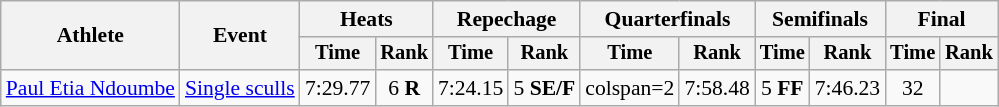<table class="wikitable" style="font-size:90%">
<tr>
<th rowspan="2">Athlete</th>
<th rowspan="2">Event</th>
<th colspan="2">Heats</th>
<th colspan="2">Repechage</th>
<th colspan=2>Quarterfinals</th>
<th colspan="2">Semifinals</th>
<th colspan="2">Final</th>
</tr>
<tr style="font-size:95%">
<th>Time</th>
<th>Rank</th>
<th>Time</th>
<th>Rank</th>
<th>Time</th>
<th>Rank</th>
<th>Time</th>
<th>Rank</th>
<th>Time</th>
<th>Rank</th>
</tr>
<tr align=center>
<td align=left><a href='#'>Paul Etia Ndoumbe</a></td>
<td align=left><a href='#'>Single sculls</a></td>
<td>7:29.77</td>
<td>6 <strong>R</strong></td>
<td>7:24.15</td>
<td>5 <strong>SE/F</strong></td>
<td>colspan=2 </td>
<td>7:58.48</td>
<td>5 <strong>FF</strong></td>
<td>7:46.23</td>
<td>32</td>
</tr>
</table>
